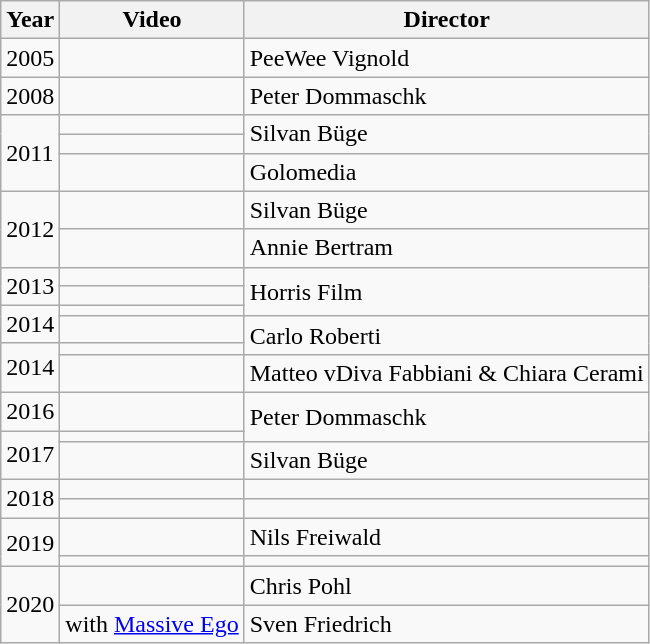<table class="wikitable">
<tr>
<th>Year</th>
<th>Video</th>
<th>Director</th>
</tr>
<tr>
<td>2005</td>
<td></td>
<td>PeeWee Vignold</td>
</tr>
<tr>
<td>2008</td>
<td></td>
<td>Peter Dommaschk</td>
</tr>
<tr>
<td rowspan="3">2011</td>
<td></td>
<td rowspan="2">Silvan Büge</td>
</tr>
<tr>
<td></td>
</tr>
<tr>
<td></td>
<td>Golomedia</td>
</tr>
<tr>
<td rowspan="2">2012</td>
<td></td>
<td>Silvan Büge</td>
</tr>
<tr>
<td></td>
<td>Annie Bertram</td>
</tr>
<tr>
<td rowspan="2">2013</td>
<td></td>
<td rowspan="3">Horris Film</td>
</tr>
<tr>
<td></td>
</tr>
<tr>
<td rowspan="2">2014</td>
<td></td>
</tr>
<tr>
<td></td>
<td rowspan="2">Carlo Roberti</td>
</tr>
<tr>
<td rowspan="2">2014</td>
<td></td>
</tr>
<tr>
<td></td>
<td>Matteo vDiva Fabbiani & Chiara Cerami</td>
</tr>
<tr>
<td>2016</td>
<td></td>
<td rowspan="2">Peter Dommaschk</td>
</tr>
<tr>
<td rowspan="2">2017</td>
<td></td>
</tr>
<tr>
<td></td>
<td>Silvan Büge</td>
</tr>
<tr>
<td rowspan="2">2018</td>
<td></td>
<td></td>
</tr>
<tr>
<td></td>
<td></td>
</tr>
<tr>
<td rowspan="2">2019</td>
<td></td>
<td>Nils Freiwald</td>
</tr>
<tr>
<td></td>
<td></td>
</tr>
<tr>
<td rowspan="2">2020</td>
<td></td>
<td>Chris Pohl</td>
</tr>
<tr>
<td> with <a href='#'>Massive Ego</a></td>
<td>Sven Friedrich</td>
</tr>
</table>
